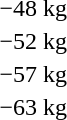<table>
<tr>
<td rowspan=2>−48 kg<br></td>
<td rowspan=2></td>
<td rowspan=2></td>
<td></td>
</tr>
<tr>
<td></td>
</tr>
<tr>
<td rowspan=2>−52 kg<br></td>
<td rowspan=2></td>
<td rowspan=2></td>
<td></td>
</tr>
<tr>
<td></td>
</tr>
<tr>
<td rowspan=2>−57 kg<br></td>
<td rowspan=2></td>
<td rowspan=2></td>
<td></td>
</tr>
<tr>
<td></td>
</tr>
<tr>
<td rowspan=2>−63 kg<br></td>
<td rowspan=2></td>
<td rowspan=2></td>
<td></td>
</tr>
<tr>
<td></td>
</tr>
</table>
